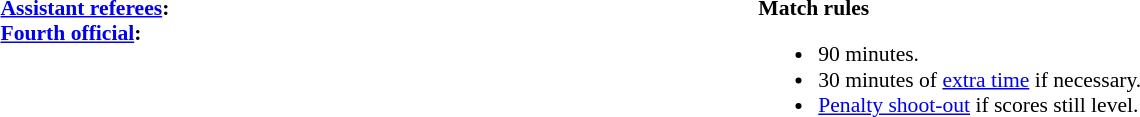<table style="width:100%;font-size:90%">
<tr>
<td style="width:40%;vertical-align:top"><br><strong><a href='#'>Assistant referees</a>:</strong>
<br><strong><a href='#'>Fourth official</a>:</strong></td>
<td style="width:60%;vertical-align:top"><br><strong>Match rules</strong><ul><li>90 minutes.</li><li>30 minutes of <a href='#'>extra time</a> if necessary.</li><li><a href='#'>Penalty shoot-out</a> if scores still level.</li></ul></td>
</tr>
</table>
